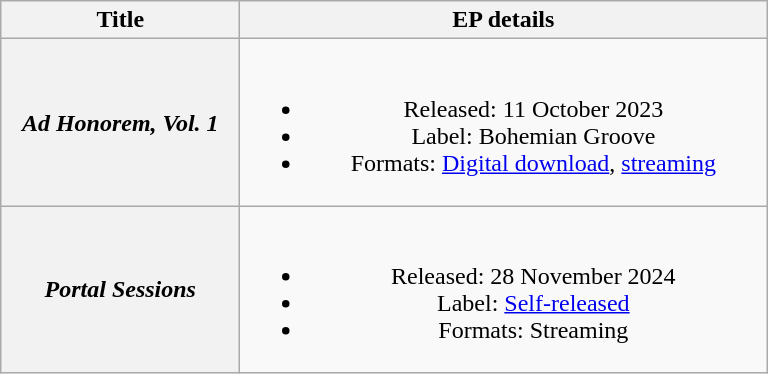<table class="wikitable plainrowheaders" style="text-align:center;">
<tr>
<th scope="col" style="width:9.5em;">Title</th>
<th scope="col" style="width:21.5em;">EP details</th>
</tr>
<tr>
<th scope="row"><em>Ad Honorem, Vol. 1</em></th>
<td><br><ul><li>Released: 11 October 2023</li><li>Label: Bohemian Groove</li><li>Formats: <a href='#'>Digital download</a>, <a href='#'>streaming</a></li></ul></td>
</tr>
<tr>
<th scope="row"><em>Portal Sessions</em><br></th>
<td><br><ul><li>Released: 28 November 2024</li><li>Label: <a href='#'>Self-released</a></li><li>Formats: Streaming</li></ul></td>
</tr>
</table>
